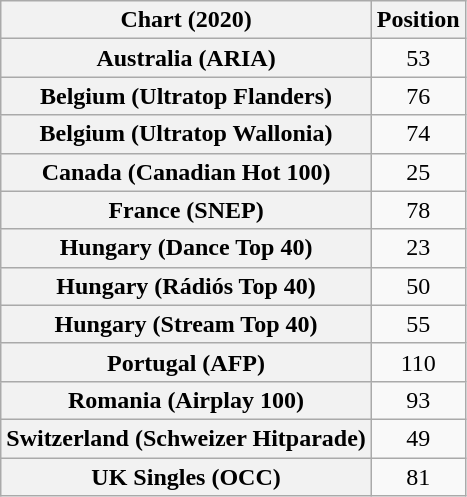<table class="wikitable sortable plainrowheaders" style="text-align:center">
<tr>
<th scope="col">Chart (2020)</th>
<th scope="col">Position</th>
</tr>
<tr>
<th scope="row">Australia (ARIA)</th>
<td>53</td>
</tr>
<tr>
<th scope="row">Belgium (Ultratop Flanders)</th>
<td>76</td>
</tr>
<tr>
<th scope="row">Belgium (Ultratop Wallonia)</th>
<td>74</td>
</tr>
<tr>
<th scope="row">Canada (Canadian Hot 100)</th>
<td>25</td>
</tr>
<tr>
<th scope="row">France (SNEP)</th>
<td>78</td>
</tr>
<tr>
<th scope="row">Hungary (Dance Top 40)</th>
<td>23</td>
</tr>
<tr>
<th scope="row">Hungary (Rádiós Top 40)</th>
<td>50</td>
</tr>
<tr>
<th scope="row">Hungary (Stream Top 40)</th>
<td>55</td>
</tr>
<tr>
<th scope="row">Portugal (AFP)</th>
<td>110</td>
</tr>
<tr>
<th scope="row">Romania (Airplay 100)</th>
<td>93</td>
</tr>
<tr>
<th scope="row">Switzerland (Schweizer Hitparade)</th>
<td>49</td>
</tr>
<tr>
<th scope="row">UK Singles (OCC)</th>
<td>81</td>
</tr>
</table>
